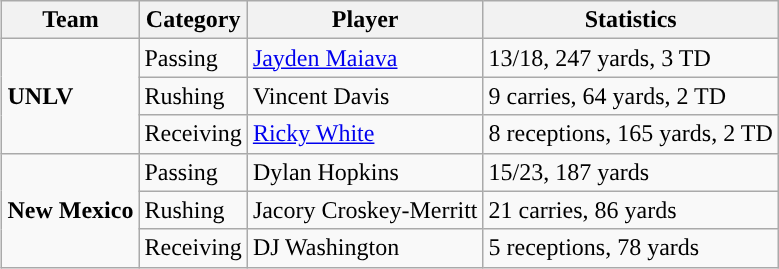<table class="wikitable" style="float: right;">
<tr>
<th>Team</th>
<th>Category</th>
<th>Player</th>
<th>Statistics</th>
</tr>
<tr>
<td rowspan=3><strong>UNLV</strong></td>
<td>Passing</td>
<td><a href='#'>Jayden Maiava</a></td>
<td>13/18, 247 yards, 3 TD</td>
</tr>
<tr>
<td>Rushing</td>
<td>Vincent Davis</td>
<td>9 carries, 64 yards, 2 TD</td>
</tr>
<tr>
<td>Receiving</td>
<td><a href='#'>Ricky White</a></td>
<td>8 receptions, 165 yards, 2 TD</td>
</tr>
<tr>
<td rowspan=3><strong>New Mexico</strong></td>
<td>Passing</td>
<td>Dylan Hopkins</td>
<td>15/23, 187 yards</td>
</tr>
<tr>
<td>Rushing</td>
<td>Jacory Croskey-Merritt</td>
<td>21 carries, 86 yards</td>
</tr>
<tr>
<td>Receiving</td>
<td>DJ Washington</td>
<td>5 receptions, 78 yards</td>
</tr>
</table>
